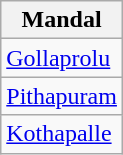<table class="wikitable sortable static-row-numbers static-row-header-hash">
<tr>
<th>Mandal</th>
</tr>
<tr>
<td><a href='#'>Gollaprolu</a></td>
</tr>
<tr>
<td><a href='#'>Pithapuram</a></td>
</tr>
<tr>
<td><a href='#'>Kothapalle</a></td>
</tr>
</table>
